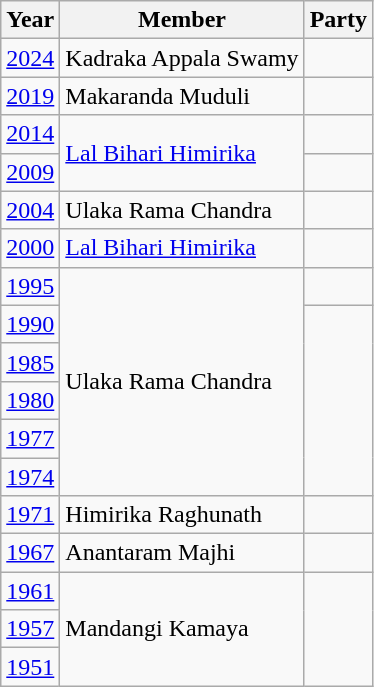<table class="wikitable sortable">
<tr>
<th>Year</th>
<th>Member</th>
<th colspan=2>Party</th>
</tr>
<tr>
<td><a href='#'>2024</a></td>
<td>Kadraka Appala Swamy</td>
<td></td>
</tr>
<tr>
<td><a href='#'>2019</a></td>
<td>Makaranda Muduli</td>
<td></td>
</tr>
<tr>
<td><a href='#'>2014</a></td>
<td rowspan=2><a href='#'>Lal Bihari Himirika</a></td>
<td></td>
</tr>
<tr>
<td><a href='#'>2009</a></td>
</tr>
<tr>
<td><a href='#'>2004</a></td>
<td>Ulaka Rama Chandra</td>
<td></td>
</tr>
<tr>
<td><a href='#'>2000</a></td>
<td><a href='#'>Lal Bihari Himirika</a></td>
<td></td>
</tr>
<tr>
<td><a href='#'>1995</a></td>
<td rowspan=6>Ulaka Rama Chandra</td>
<td></td>
</tr>
<tr>
<td><a href='#'>1990</a></td>
</tr>
<tr>
<td><a href='#'>1985</a></td>
</tr>
<tr>
<td><a href='#'>1980</a></td>
</tr>
<tr>
<td><a href='#'>1977</a></td>
</tr>
<tr>
<td><a href='#'>1974</a></td>
</tr>
<tr>
<td><a href='#'>1971</a></td>
<td>Himirika Raghunath</td>
<td></td>
</tr>
<tr>
<td><a href='#'>1967</a></td>
<td>Anantaram Majhi</td>
<td></td>
</tr>
<tr>
<td><a href='#'>1961</a></td>
<td rowspan=3>Mandangi Kamaya</td>
</tr>
<tr>
<td><a href='#'>1957</a></td>
</tr>
<tr>
<td><a href='#'>1951</a></td>
</tr>
</table>
